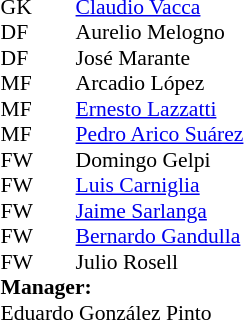<table cellspacing="0" cellpadding="0" style="font-size:90%; margin:0.2em auto;">
<tr>
<th width="25"></th>
<th width="25"></th>
</tr>
<tr>
<td>GK</td>
<td></td>
<td> <a href='#'>Claudio Vacca</a></td>
</tr>
<tr>
<td>DF</td>
<td></td>
<td> Aurelio Melogno</td>
</tr>
<tr>
<td>DF</td>
<td></td>
<td> José Marante</td>
</tr>
<tr>
<td>MF</td>
<td></td>
<td> Arcadio López</td>
</tr>
<tr>
<td>MF</td>
<td></td>
<td> <a href='#'>Ernesto Lazzatti</a></td>
</tr>
<tr>
<td>MF</td>
<td></td>
<td> <a href='#'>Pedro Arico Suárez</a></td>
</tr>
<tr>
<td>FW</td>
<td></td>
<td> Domingo Gelpi</td>
</tr>
<tr>
<td>FW</td>
<td></td>
<td> <a href='#'>Luis Carniglia</a></td>
</tr>
<tr>
<td>FW</td>
<td></td>
<td> <a href='#'>Jaime Sarlanga</a></td>
</tr>
<tr>
<td>FW</td>
<td></td>
<td> <a href='#'>Bernardo Gandulla</a></td>
</tr>
<tr>
<td>FW</td>
<td></td>
<td> Julio Rosell</td>
</tr>
<tr>
<td colspan=3><strong>Manager:</strong></td>
</tr>
<tr>
<td colspan=4> Eduardo González Pinto</td>
</tr>
</table>
